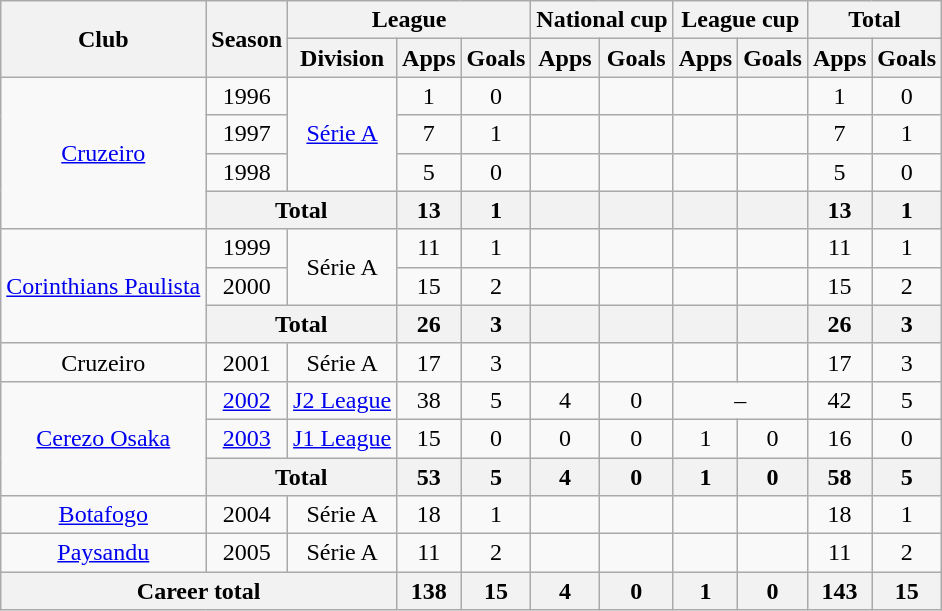<table class="wikitable" style="text-align:center">
<tr>
<th rowspan="2">Club</th>
<th rowspan="2">Season</th>
<th colspan="3">League</th>
<th colspan="2">National cup</th>
<th colspan="2">League cup</th>
<th colspan="2">Total</th>
</tr>
<tr>
<th>Division</th>
<th>Apps</th>
<th>Goals</th>
<th>Apps</th>
<th>Goals</th>
<th>Apps</th>
<th>Goals</th>
<th>Apps</th>
<th>Goals</th>
</tr>
<tr>
<td rowspan="4"><a href='#'>Cruzeiro</a></td>
<td>1996</td>
<td rowspan="3"><a href='#'>Série A</a></td>
<td>1</td>
<td>0</td>
<td></td>
<td></td>
<td></td>
<td></td>
<td>1</td>
<td>0</td>
</tr>
<tr>
<td>1997</td>
<td>7</td>
<td>1</td>
<td></td>
<td></td>
<td></td>
<td></td>
<td>7</td>
<td>1</td>
</tr>
<tr>
<td>1998</td>
<td>5</td>
<td>0</td>
<td></td>
<td></td>
<td></td>
<td></td>
<td>5</td>
<td>0</td>
</tr>
<tr>
<th colspan="2">Total</th>
<th>13</th>
<th>1</th>
<th></th>
<th></th>
<th></th>
<th></th>
<th>13</th>
<th>1</th>
</tr>
<tr>
<td rowspan="3"><a href='#'>Corinthians Paulista</a></td>
<td>1999</td>
<td rowspan="2">Série A</td>
<td>11</td>
<td>1</td>
<td></td>
<td></td>
<td></td>
<td></td>
<td>11</td>
<td>1</td>
</tr>
<tr>
<td>2000</td>
<td>15</td>
<td>2</td>
<td></td>
<td></td>
<td></td>
<td></td>
<td>15</td>
<td>2</td>
</tr>
<tr>
<th colspan="2">Total</th>
<th>26</th>
<th>3</th>
<th></th>
<th></th>
<th></th>
<th></th>
<th>26</th>
<th>3</th>
</tr>
<tr>
<td>Cruzeiro</td>
<td>2001</td>
<td>Série A</td>
<td>17</td>
<td>3</td>
<td></td>
<td></td>
<td></td>
<td></td>
<td>17</td>
<td>3</td>
</tr>
<tr>
<td rowspan="3"><a href='#'>Cerezo Osaka</a></td>
<td><a href='#'>2002</a></td>
<td><a href='#'>J2 League</a></td>
<td>38</td>
<td>5</td>
<td>4</td>
<td>0</td>
<td colspan="2">–</td>
<td>42</td>
<td>5</td>
</tr>
<tr>
<td><a href='#'>2003</a></td>
<td><a href='#'>J1 League</a></td>
<td>15</td>
<td>0</td>
<td>0</td>
<td>0</td>
<td>1</td>
<td>0</td>
<td>16</td>
<td>0</td>
</tr>
<tr>
<th colspan="2">Total</th>
<th>53</th>
<th>5</th>
<th>4</th>
<th>0</th>
<th>1</th>
<th>0</th>
<th>58</th>
<th>5</th>
</tr>
<tr>
<td><a href='#'>Botafogo</a></td>
<td>2004</td>
<td>Série A</td>
<td>18</td>
<td>1</td>
<td></td>
<td></td>
<td></td>
<td></td>
<td>18</td>
<td>1</td>
</tr>
<tr>
<td><a href='#'>Paysandu</a></td>
<td>2005</td>
<td>Série A</td>
<td>11</td>
<td>2</td>
<td></td>
<td></td>
<td></td>
<td></td>
<td>11</td>
<td>2</td>
</tr>
<tr>
<th colspan="3">Career total</th>
<th>138</th>
<th>15</th>
<th>4</th>
<th>0</th>
<th>1</th>
<th>0</th>
<th>143</th>
<th>15</th>
</tr>
</table>
